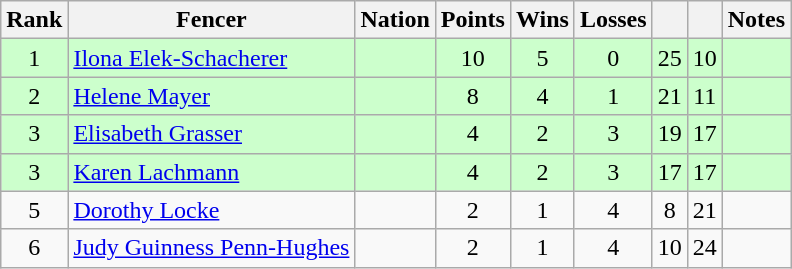<table class="wikitable sortable" style="text-align: center;">
<tr>
<th>Rank</th>
<th>Fencer</th>
<th>Nation</th>
<th>Points</th>
<th>Wins</th>
<th>Losses</th>
<th></th>
<th></th>
<th>Notes</th>
</tr>
<tr style="background:#cfc;">
<td>1</td>
<td align=left><a href='#'>Ilona Elek-Schacherer</a></td>
<td align=left></td>
<td>10</td>
<td>5</td>
<td>0</td>
<td>25</td>
<td>10</td>
<td></td>
</tr>
<tr style="background:#cfc;">
<td>2</td>
<td align=left><a href='#'>Helene Mayer</a></td>
<td align=left></td>
<td>8</td>
<td>4</td>
<td>1</td>
<td>21</td>
<td>11</td>
<td></td>
</tr>
<tr style="background:#cfc;">
<td>3</td>
<td align=left><a href='#'>Elisabeth Grasser</a></td>
<td align=left></td>
<td>4</td>
<td>2</td>
<td>3</td>
<td>19</td>
<td>17</td>
<td></td>
</tr>
<tr style="background:#cfc;">
<td>3</td>
<td align=left><a href='#'>Karen Lachmann</a></td>
<td align=left></td>
<td>4</td>
<td>2</td>
<td>3</td>
<td>17</td>
<td>17</td>
<td></td>
</tr>
<tr>
<td>5</td>
<td align=left><a href='#'>Dorothy Locke</a></td>
<td align=left></td>
<td>2</td>
<td>1</td>
<td>4</td>
<td>8</td>
<td>21</td>
<td></td>
</tr>
<tr>
<td>6</td>
<td align=left><a href='#'>Judy Guinness Penn-Hughes</a></td>
<td align=left></td>
<td>2</td>
<td>1</td>
<td>4</td>
<td>10</td>
<td>24</td>
<td></td>
</tr>
</table>
